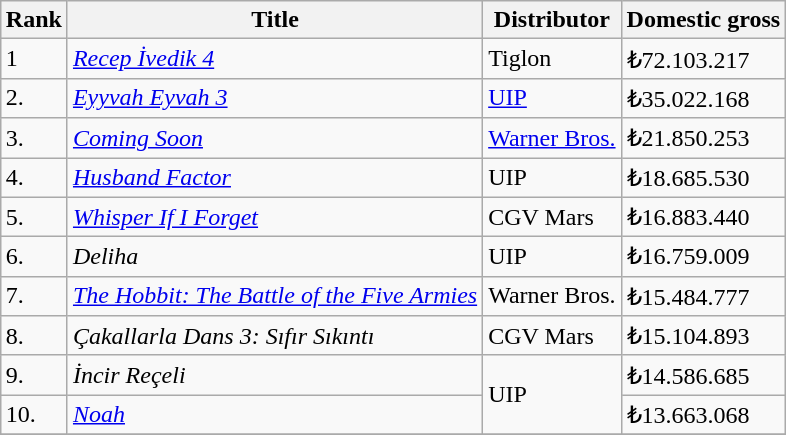<table class="wikitable sortable" style="margin:auto; margin:auto;">
<tr>
<th>Rank</th>
<th>Title</th>
<th>Distributor</th>
<th>Domestic gross</th>
</tr>
<tr>
<td>1</td>
<td><em><a href='#'>Recep İvedik 4</a></em></td>
<td>Tiglon</td>
<td>₺72.103.217</td>
</tr>
<tr>
<td>2.</td>
<td><em><a href='#'>Eyyvah Eyvah 3</a></em></td>
<td><a href='#'>UIP</a></td>
<td>₺35.022.168</td>
</tr>
<tr>
<td>3.</td>
<td><em><a href='#'>Coming Soon</a></em></td>
<td><a href='#'>Warner Bros.</a></td>
<td>₺21.850.253</td>
</tr>
<tr>
<td>4.</td>
<td><em><a href='#'>Husband Factor</a></em></td>
<td>UIP</td>
<td>₺18.685.530</td>
</tr>
<tr>
<td>5.</td>
<td><em><a href='#'>Whisper If I Forget</a></em></td>
<td>CGV Mars</td>
<td>₺16.883.440</td>
</tr>
<tr>
<td>6.</td>
<td><em>Deliha</em></td>
<td>UIP</td>
<td>₺16.759.009</td>
</tr>
<tr>
<td>7.</td>
<td><em><a href='#'>The Hobbit: The Battle of the Five Armies</a></em></td>
<td>Warner Bros.</td>
<td>₺15.484.777</td>
</tr>
<tr>
<td>8.</td>
<td><em>Çakallarla Dans 3: Sıfır Sıkıntı</em></td>
<td>CGV Mars</td>
<td>₺15.104.893</td>
</tr>
<tr>
<td>9.</td>
<td><em>İncir Reçeli</em></td>
<td rowspan="2">UIP</td>
<td>₺14.586.685</td>
</tr>
<tr>
<td>10.</td>
<td><em><a href='#'>Noah</a></em></td>
<td>₺13.663.068</td>
</tr>
<tr>
</tr>
</table>
